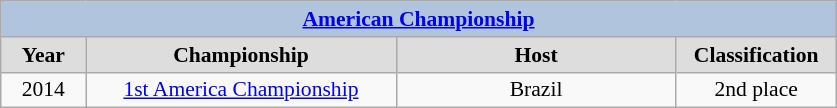<table class="wikitable" style=font-size:90%>
<tr align=center style="background:#B0C4DE;">
<td colspan=4><strong><a href='#'>American Championship</a></strong></td>
</tr>
<tr align=center bgcolor="#dddddd">
<td width=50><strong>Year</strong></td>
<td width=200><strong>Championship</strong></td>
<td width=180><strong>Host</strong></td>
<td width=100><strong>Classification</strong></td>
</tr>
<tr align=center>
<td>2014</td>
<td><a href='#'>1st America Championship</a></td>
<td>Brazil</td>
<td align="center">2nd place</td>
</tr>
</table>
